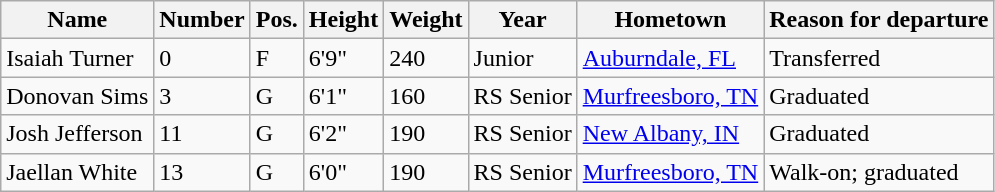<table class="wikitable sortable" border="1">
<tr>
<th>Name</th>
<th>Number</th>
<th>Pos.</th>
<th>Height</th>
<th>Weight</th>
<th>Year</th>
<th>Hometown</th>
<th class="unsortable">Reason for departure</th>
</tr>
<tr>
<td>Isaiah Turner</td>
<td>0</td>
<td>F</td>
<td>6'9"</td>
<td>240</td>
<td>Junior</td>
<td><a href='#'>Auburndale, FL</a></td>
<td>Transferred</td>
</tr>
<tr>
<td>Donovan Sims</td>
<td>3</td>
<td>G</td>
<td>6'1"</td>
<td>160</td>
<td>RS Senior</td>
<td><a href='#'>Murfreesboro, TN</a></td>
<td>Graduated</td>
</tr>
<tr>
<td>Josh Jefferson</td>
<td>11</td>
<td>G</td>
<td>6'2"</td>
<td>190</td>
<td>RS Senior</td>
<td><a href='#'>New Albany, IN</a></td>
<td>Graduated</td>
</tr>
<tr>
<td>Jaellan White</td>
<td>13</td>
<td>G</td>
<td>6'0"</td>
<td>190</td>
<td>RS Senior</td>
<td><a href='#'>Murfreesboro, TN</a></td>
<td>Walk-on; graduated</td>
</tr>
</table>
